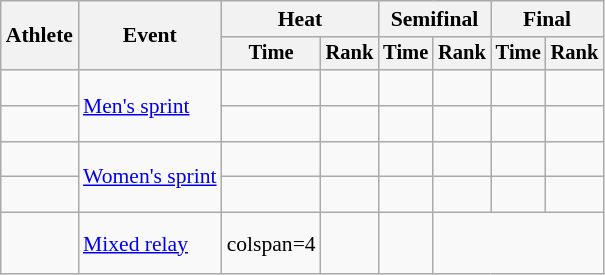<table class="wikitable" style="font-size: 90%; text-align:center">
<tr>
<th rowspan=2>Athlete</th>
<th rowspan=2>Event</th>
<th colspan=2>Heat</th>
<th colspan=2>Semifinal</th>
<th colspan=2>Final</th>
</tr>
<tr style="font-size:95%">
<th>Time</th>
<th>Rank</th>
<th>Time</th>
<th>Rank</th>
<th>Time</th>
<th>Rank</th>
</tr>
<tr>
<td align=left> </td>
<td rowspan=2 align=left><a href='#'>Men's sprint</a></td>
<td></td>
<td></td>
<td></td>
<td></td>
<td></td>
<td></td>
</tr>
<tr>
<td align=left> </td>
<td></td>
<td></td>
<td></td>
<td></td>
<td></td>
<td></td>
</tr>
<tr>
<td align=left> </td>
<td rowspan=2 align=left><a href='#'>Women's sprint</a></td>
<td></td>
<td></td>
<td></td>
<td></td>
<td></td>
<td></td>
</tr>
<tr>
<td align=left> </td>
<td></td>
<td></td>
<td></td>
<td></td>
<td></td>
<td></td>
</tr>
<tr>
<td align=left> <br> </td>
<td align=left><a href='#'>Mixed relay</a></td>
<td>colspan=4 </td>
<td></td>
<td></td>
</tr>
</table>
